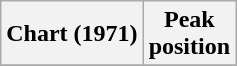<table class="wikitable sortable plainrowheaders">
<tr>
<th>Chart (1971)</th>
<th>Peak<br>position</th>
</tr>
<tr>
</tr>
</table>
